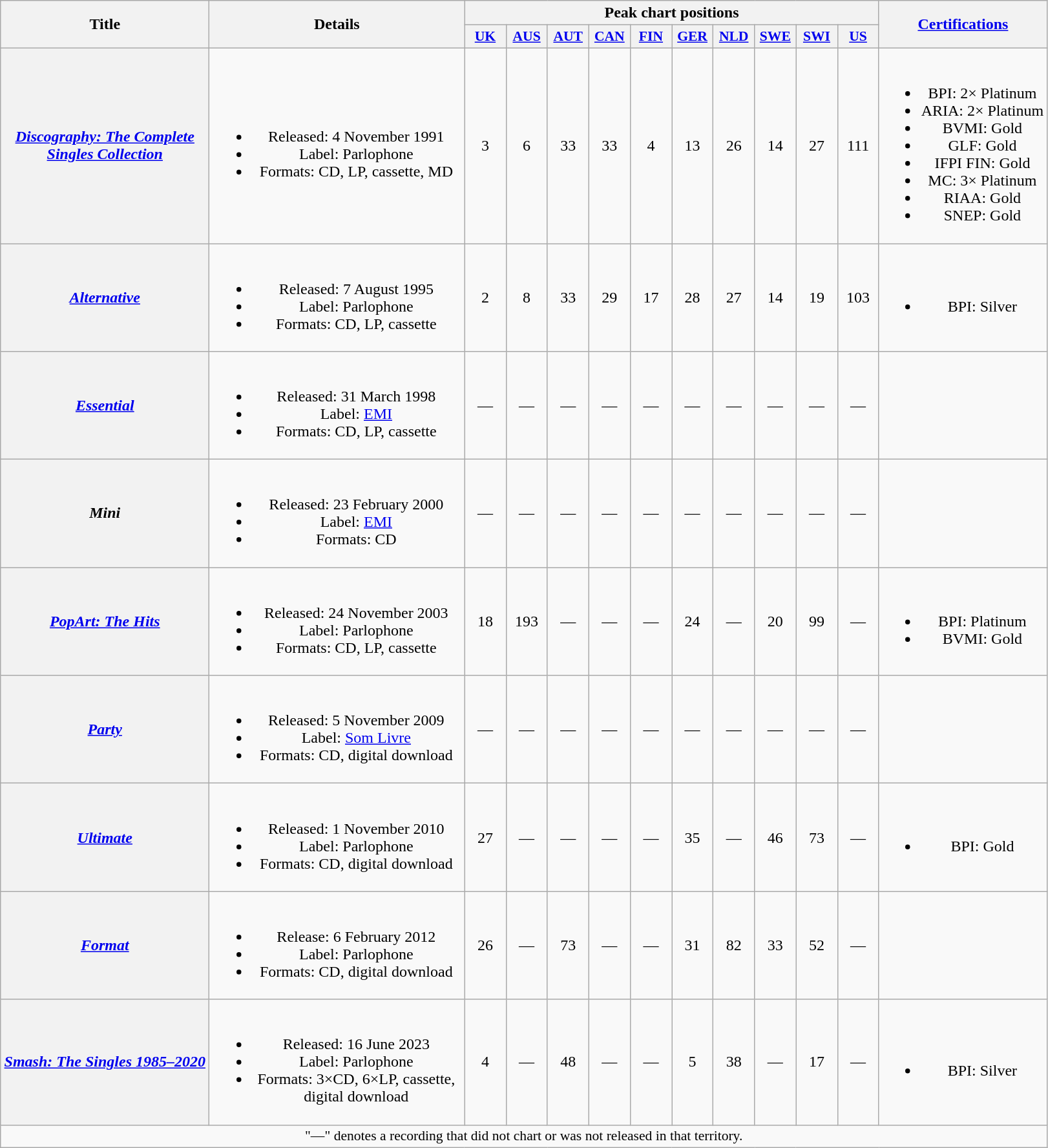<table class="wikitable plainrowheaders" style="text-align:center">
<tr>
<th scope="col" rowspan="2" style="width:13em;">Title</th>
<th scope="col" rowspan="2" style="width:16em;">Details</th>
<th scope="col" colspan="10">Peak chart positions</th>
<th scope="col" rowspan="2"><a href='#'>Certifications</a></th>
</tr>
<tr>
<th scope="col" style="width:2.5em;font-size:90%;"><a href='#'>UK</a><br></th>
<th scope="col" style="width:2.5em;font-size:90%;"><a href='#'>AUS</a><br></th>
<th scope="col" style="width:2.5em;font-size:90%;"><a href='#'>AUT</a><br></th>
<th scope="col" style="width:2.5em;font-size:90%;"><a href='#'>CAN</a><br></th>
<th scope="col" style="width:2.5em;font-size:90%;"><a href='#'>FIN</a><br></th>
<th scope="col" style="width:2.5em;font-size:90%;"><a href='#'>GER</a><br></th>
<th scope="col" style="width:2.5em;font-size:90%;"><a href='#'>NLD</a><br></th>
<th scope="col" style="width:2.5em;font-size:90%;"><a href='#'>SWE</a><br></th>
<th scope="col" style="width:2.5em;font-size:90%;"><a href='#'>SWI</a><br></th>
<th scope="col" style="width:2.5em;font-size:90%;"><a href='#'>US</a><br></th>
</tr>
<tr>
<th scope="row"><em><a href='#'>Discography: The Complete Singles Collection</a></em></th>
<td><br><ul><li>Released: 4 November 1991</li><li>Label: Parlophone</li><li>Formats: CD, LP, cassette, MD</li></ul></td>
<td>3</td>
<td>6</td>
<td>33</td>
<td>33</td>
<td>4</td>
<td>13</td>
<td>26</td>
<td>14</td>
<td>27</td>
<td>111</td>
<td><br><ul><li>BPI: 2× Platinum</li><li>ARIA: 2× Platinum</li><li>BVMI: Gold</li><li>GLF: Gold</li><li>IFPI FIN: Gold</li><li>MC: 3× Platinum</li><li>RIAA: Gold</li><li>SNEP: Gold</li></ul></td>
</tr>
<tr>
<th scope="row"><em><a href='#'>Alternative</a></em></th>
<td><br><ul><li>Released: 7 August 1995</li><li>Label: Parlophone</li><li>Formats: CD, LP, cassette</li></ul></td>
<td>2</td>
<td>8</td>
<td>33</td>
<td>29</td>
<td>17</td>
<td>28</td>
<td>27</td>
<td>14</td>
<td>19</td>
<td>103</td>
<td><br><ul><li>BPI: Silver</li></ul></td>
</tr>
<tr>
<th scope="row"><em><a href='#'>Essential</a></em></th>
<td><br><ul><li>Released: 31 March 1998</li><li>Label: <a href='#'>EMI</a></li><li>Formats: CD, LP, cassette</li></ul></td>
<td>—</td>
<td>—</td>
<td>—</td>
<td>—</td>
<td>—</td>
<td>—</td>
<td>—</td>
<td>—</td>
<td>—</td>
<td>—</td>
<td></td>
</tr>
<tr>
<th scope="row"><em>Mini</em></th>
<td><br><ul><li>Released: 23 February 2000 </li><li>Label: <a href='#'>EMI</a></li><li>Formats: CD</li></ul></td>
<td>—</td>
<td>—</td>
<td>—</td>
<td>—</td>
<td>—</td>
<td>—</td>
<td>—</td>
<td>—</td>
<td>—</td>
<td>—</td>
<td></td>
</tr>
<tr>
<th scope="row"><em><a href='#'>PopArt: The Hits</a></em></th>
<td><br><ul><li>Released: 24 November 2003</li><li>Label: Parlophone</li><li>Formats: CD, LP, cassette</li></ul></td>
<td>18</td>
<td>193</td>
<td>—</td>
<td>—</td>
<td>—</td>
<td>24</td>
<td>—</td>
<td>20</td>
<td>99</td>
<td>—</td>
<td><br><ul><li>BPI: Platinum</li><li>BVMI: Gold</li></ul></td>
</tr>
<tr>
<th scope="row"><em><a href='#'>Party</a></em></th>
<td><br><ul><li>Released: 5 November 2009 </li><li>Label: <a href='#'>Som Livre</a></li><li>Formats: CD, digital download</li></ul></td>
<td>—</td>
<td>—</td>
<td>—</td>
<td>—</td>
<td>—</td>
<td>—</td>
<td>—</td>
<td>—</td>
<td>—</td>
<td>—</td>
<td></td>
</tr>
<tr>
<th scope="row"><em><a href='#'>Ultimate</a></em></th>
<td><br><ul><li>Released: 1 November 2010</li><li>Label: Parlophone</li><li>Formats: CD, digital download</li></ul></td>
<td>27</td>
<td>—</td>
<td>—</td>
<td>—</td>
<td>—</td>
<td>35</td>
<td>—</td>
<td>46</td>
<td>73</td>
<td>—</td>
<td><br><ul><li>BPI: Gold</li></ul></td>
</tr>
<tr>
<th scope="row"><em><a href='#'>Format</a></em></th>
<td><br><ul><li>Release: 6 February 2012</li><li>Label: Parlophone</li><li>Formats: CD, digital download</li></ul></td>
<td>26</td>
<td>—</td>
<td>73</td>
<td>—</td>
<td>—</td>
<td>31</td>
<td>82</td>
<td>33</td>
<td>52</td>
<td>—</td>
<td></td>
</tr>
<tr>
<th scope="row"><em><a href='#'>Smash: The Singles 1985–2020</a></em></th>
<td><br><ul><li>Released: 16 June 2023</li><li>Label: Parlophone</li><li>Formats: 3×CD, 6×LP, cassette, digital download</li></ul></td>
<td>4</td>
<td>—</td>
<td>48<br></td>
<td>—</td>
<td>—</td>
<td>5</td>
<td>38</td>
<td>—</td>
<td>17</td>
<td>—</td>
<td><br><ul><li>BPI: Silver</li></ul></td>
</tr>
<tr>
<td colspan="13" style="font-size:90%">"—" denotes a recording that did not chart or was not released in that territory.</td>
</tr>
</table>
